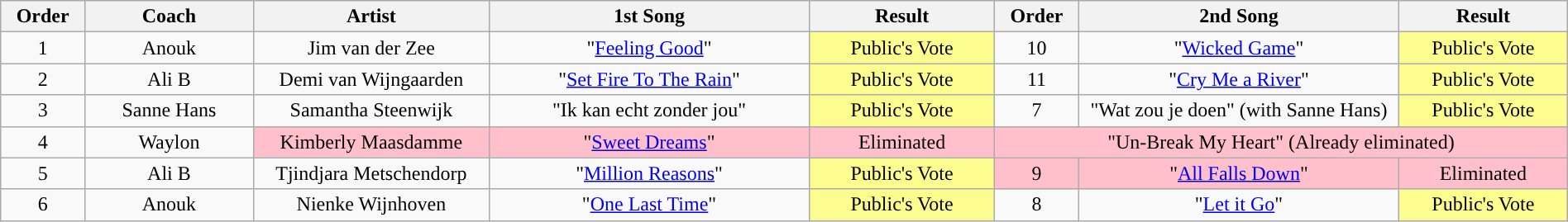<table class="wikitable" style="text-align:center; width:100%;">
<tr>
<th style="width:05%;">Order</th>
<th style="width:10%;">Coach</th>
<th style="width:14%;">Artist</th>
<th style="width:19%;">1st Song</th>
<th style="width:11%;">Result</th>
<th style="width:05%;">Order</th>
<th style="width:19%;">2nd Song</th>
<th style="width:10%;">Result</th>
</tr>
<tr>
<td scope="row">1</td>
<td>Anouk</td>
<td>Jim van der Zee</td>
<td>"<a href='#'>Feeling Good</a>"</td>
<td style="background:#fdfc8f;">Public's Vote</td>
<td>10</td>
<td>"<a href='#'>Wicked Game</a>"</td>
<td style="background:#fdfc8f;">Public's Vote</td>
</tr>
<tr>
<td scope="row">2</td>
<td>Ali B</td>
<td>Demi van Wijngaarden</td>
<td>"<a href='#'>Set Fire To The Rain</a>"</td>
<td style="background:#fdfc8f;">Public's Vote</td>
<td>11</td>
<td>"<a href='#'>Cry Me a River</a>"</td>
<td style="background:#fdfc8f;">Public's Vote</td>
</tr>
<tr>
<td scope="row">3</td>
<td>Sanne Hans</td>
<td>Samantha Steenwijk</td>
<td>"Ik kan echt zonder jou"</td>
<td style="background:#fdfc8f;">Public's Vote</td>
<td>7</td>
<td>"Wat zou je doen" (with Sanne Hans)</td>
<td style="background:#fdfc8f;">Public's Vote</td>
</tr>
<tr>
<td scope="row">4</td>
<td>Waylon</td>
<td style="background:pink">Kimberly Maasdamme</td>
<td style="background:pink">"<a href='#'>Sweet Dreams</a>"</td>
<td style="background:pink">Eliminated</td>
<td colspan="3" style="background:pink">"Un-Break My Heart" (Already eliminated)</td>
</tr>
<tr>
<td scope="row">5</td>
<td>Ali B</td>
<td>Tjindjara Metschendorp</td>
<td>"<a href='#'>Million Reasons</a>"</td>
<td style="background:#fdfc8f;">Public's Vote</td>
<td style="background:pink">9</td>
<td style="background:pink">"<a href='#'>All Falls Down</a>"</td>
<td style="background:pink">Eliminated</td>
</tr>
<tr>
<td scope="row">6</td>
<td>Anouk</td>
<td>Nienke Wijnhoven</td>
<td>"<a href='#'>One Last Time</a>"</td>
<td style="background:#fdfc8f;">Public's Vote</td>
<td>8</td>
<td>"<a href='#'>Let it Go</a>"</td>
<td style="background:#fdfc8f;">Public's Vote</td>
</tr>
</table>
